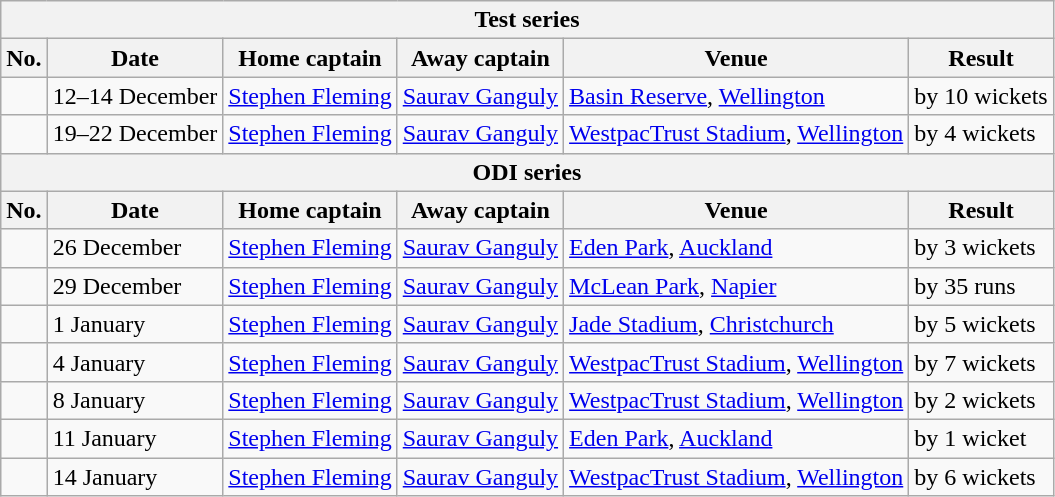<table class="wikitable">
<tr>
<th colspan="9">Test series</th>
</tr>
<tr>
<th>No.</th>
<th>Date</th>
<th>Home captain</th>
<th>Away captain</th>
<th>Venue</th>
<th>Result</th>
</tr>
<tr>
<td></td>
<td>12–14 December</td>
<td><a href='#'>Stephen Fleming</a></td>
<td><a href='#'>Saurav Ganguly</a></td>
<td><a href='#'>Basin Reserve</a>, <a href='#'>Wellington</a></td>
<td> by 10 wickets</td>
</tr>
<tr>
<td></td>
<td>19–22 December</td>
<td><a href='#'>Stephen Fleming</a></td>
<td><a href='#'>Saurav Ganguly</a></td>
<td><a href='#'>WestpacTrust Stadium</a>, <a href='#'>Wellington</a></td>
<td> by 4 wickets</td>
</tr>
<tr>
<th colspan="9">ODI series</th>
</tr>
<tr>
<th>No.</th>
<th>Date</th>
<th>Home captain</th>
<th>Away captain</th>
<th>Venue</th>
<th>Result</th>
</tr>
<tr>
<td></td>
<td>26 December</td>
<td><a href='#'>Stephen Fleming</a></td>
<td><a href='#'>Saurav Ganguly</a></td>
<td><a href='#'>Eden Park</a>, <a href='#'>Auckland</a></td>
<td> by 3 wickets</td>
</tr>
<tr>
<td></td>
<td>29 December</td>
<td><a href='#'>Stephen Fleming</a></td>
<td><a href='#'>Saurav Ganguly</a></td>
<td><a href='#'>McLean Park</a>, <a href='#'>Napier</a></td>
<td> by 35 runs</td>
</tr>
<tr>
<td></td>
<td>1 January</td>
<td><a href='#'>Stephen Fleming</a></td>
<td><a href='#'>Saurav Ganguly</a></td>
<td><a href='#'>Jade Stadium</a>, <a href='#'>Christchurch</a></td>
<td> by 5 wickets</td>
</tr>
<tr>
<td></td>
<td>4 January</td>
<td><a href='#'>Stephen Fleming</a></td>
<td><a href='#'>Saurav Ganguly</a></td>
<td><a href='#'>WestpacTrust Stadium</a>, <a href='#'>Wellington</a></td>
<td> by 7 wickets</td>
</tr>
<tr>
<td></td>
<td>8 January</td>
<td><a href='#'>Stephen Fleming</a></td>
<td><a href='#'>Saurav Ganguly</a></td>
<td><a href='#'>WestpacTrust Stadium</a>, <a href='#'>Wellington</a></td>
<td> by 2 wickets</td>
</tr>
<tr>
<td></td>
<td>11 January</td>
<td><a href='#'>Stephen Fleming</a></td>
<td><a href='#'>Saurav Ganguly</a></td>
<td><a href='#'>Eden Park</a>, <a href='#'>Auckland</a></td>
<td> by 1 wicket</td>
</tr>
<tr>
<td></td>
<td>14 January</td>
<td><a href='#'>Stephen Fleming</a></td>
<td><a href='#'>Saurav Ganguly</a></td>
<td><a href='#'>WestpacTrust Stadium</a>, <a href='#'>Wellington</a></td>
<td> by 6 wickets</td>
</tr>
</table>
